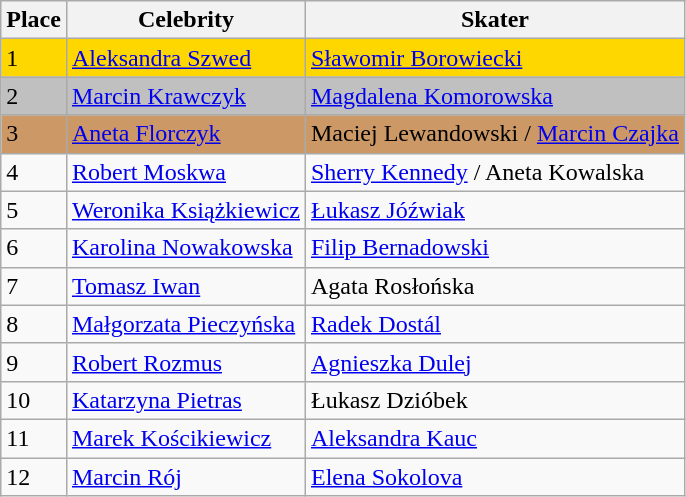<table class="wikitable">
<tr>
<th>Place</th>
<th>Celebrity</th>
<th>Skater</th>
</tr>
<tr style="background:gold;">
<td>1</td>
<td><a href='#'>Aleksandra Szwed</a></td>
<td><a href='#'>Sławomir Borowiecki</a></td>
</tr>
<tr style="background:silver;">
<td>2</td>
<td><a href='#'>Marcin Krawczyk</a></td>
<td><a href='#'>Magdalena Komorowska</a></td>
</tr>
<tr style="background:#c96;">
<td>3</td>
<td><a href='#'>Aneta Florczyk</a></td>
<td>Maciej Lewandowski / <a href='#'>Marcin Czajka</a></td>
</tr>
<tr>
<td>4</td>
<td><a href='#'>Robert Moskwa</a></td>
<td><a href='#'>Sherry Kennedy</a> / Aneta Kowalska</td>
</tr>
<tr>
<td>5</td>
<td><a href='#'>Weronika Książkiewicz</a></td>
<td><a href='#'>Łukasz Jóźwiak</a></td>
</tr>
<tr>
<td>6</td>
<td><a href='#'>Karolina Nowakowska</a></td>
<td><a href='#'>Filip Bernadowski</a></td>
</tr>
<tr>
<td>7</td>
<td><a href='#'>Tomasz Iwan</a></td>
<td>Agata Rosłońska</td>
</tr>
<tr>
<td>8</td>
<td><a href='#'>Małgorzata Pieczyńska</a></td>
<td><a href='#'>Radek Dostál</a></td>
</tr>
<tr>
<td>9</td>
<td><a href='#'>Robert Rozmus</a></td>
<td><a href='#'>Agnieszka Dulej</a></td>
</tr>
<tr>
<td>10</td>
<td><a href='#'>Katarzyna Pietras</a></td>
<td>Łukasz Dzióbek</td>
</tr>
<tr>
<td>11</td>
<td><a href='#'>Marek Kościkiewicz</a></td>
<td><a href='#'>Aleksandra Kauc</a></td>
</tr>
<tr>
<td>12</td>
<td><a href='#'>Marcin Rój</a></td>
<td><a href='#'>Elena Sokolova</a></td>
</tr>
</table>
